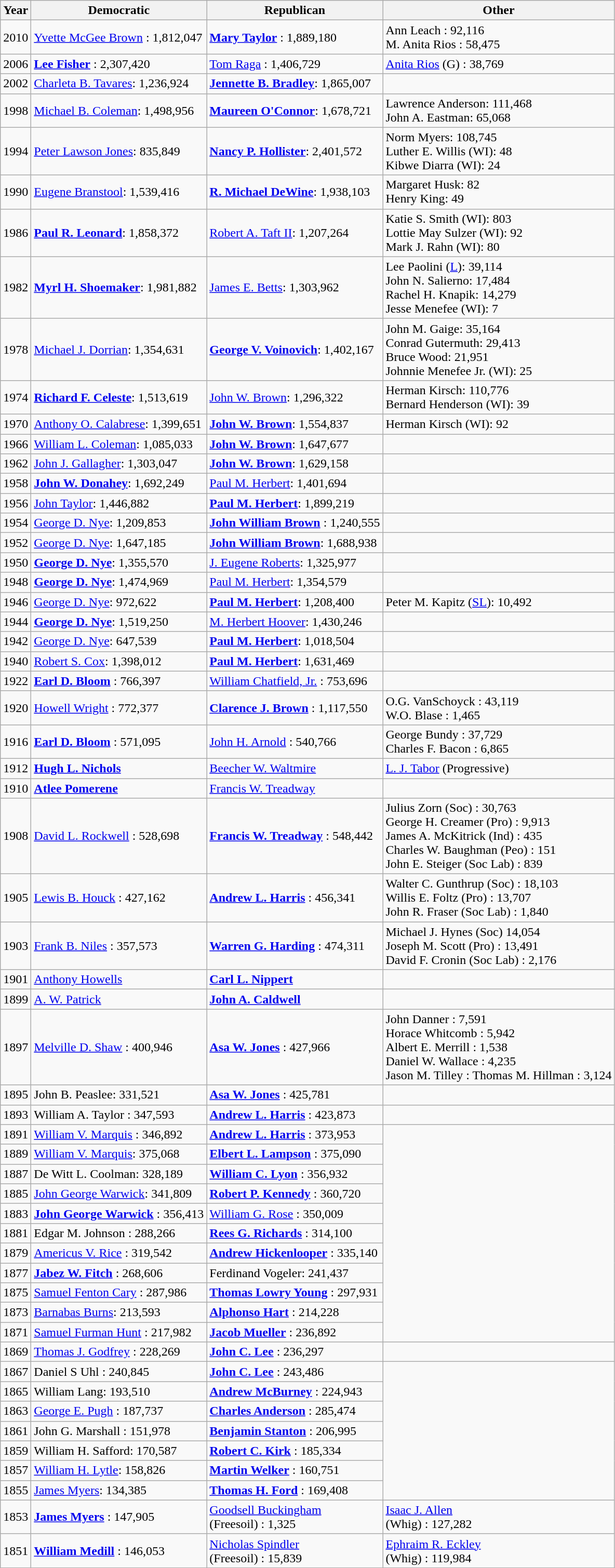<table class="wikitable">
<tr>
<th>Year</th>
<th>Democratic</th>
<th>Republican</th>
<th>Other</th>
</tr>
<tr>
<td>2010</td>
<td><a href='#'>Yvette McGee Brown</a> : 1,812,047</td>
<td><strong><a href='#'>Mary Taylor</a></strong> : 1,889,180</td>
<td>Ann Leach : 92,116<br>M. Anita Rios : 58,475</td>
</tr>
<tr>
<td>2006</td>
<td><strong><a href='#'>Lee Fisher</a></strong> : 2,307,420</td>
<td><a href='#'>Tom Raga</a> : 1,406,729</td>
<td><a href='#'>Anita Rios</a> (G) : 38,769</td>
</tr>
<tr>
<td>2002</td>
<td><a href='#'>Charleta B. Tavares</a>: 1,236,924</td>
<td><strong><a href='#'>Jennette B. Bradley</a></strong>: 1,865,007</td>
<td> </td>
</tr>
<tr>
<td>1998</td>
<td><a href='#'>Michael B. Coleman</a>: 1,498,956</td>
<td><strong><a href='#'>Maureen O'Connor</a></strong>: 1,678,721</td>
<td>Lawrence Anderson: 111,468<br>John A. Eastman: 65,068</td>
</tr>
<tr>
<td>1994</td>
<td><a href='#'>Peter Lawson Jones</a>: 835,849</td>
<td><strong><a href='#'>Nancy P. Hollister</a></strong>: 2,401,572</td>
<td>Norm Myers: 108,745<br>Luther E. Willis (WI): 48<br>Kibwe Diarra (WI): 24</td>
</tr>
<tr>
<td>1990</td>
<td><a href='#'>Eugene Branstool</a>: 1,539,416</td>
<td><strong><a href='#'>R. Michael DeWine</a></strong>: 1,938,103</td>
<td>Margaret Husk: 82<br>Henry King: 49</td>
</tr>
<tr>
<td>1986</td>
<td><strong><a href='#'>Paul R. Leonard</a></strong>: 1,858,372</td>
<td><a href='#'>Robert A. Taft II</a>: 1,207,264</td>
<td>Katie S. Smith (WI): 803<br>Lottie May Sulzer (WI): 92<br>Mark J. Rahn (WI): 80</td>
</tr>
<tr>
<td>1982</td>
<td><strong><a href='#'>Myrl H. Shoemaker</a></strong>: 1,981,882</td>
<td><a href='#'>James E. Betts</a>: 1,303,962</td>
<td>Lee Paolini (<a href='#'>L</a>): 39,114<br>John N. Salierno: 17,484<br>Rachel H. Knapik: 14,279<br>Jesse Menefee (WI): 7</td>
</tr>
<tr>
<td>1978</td>
<td><a href='#'>Michael J. Dorrian</a>: 1,354,631</td>
<td><strong><a href='#'>George V. Voinovich</a></strong>: 1,402,167</td>
<td>John M. Gaige: 35,164<br>Conrad Gutermuth: 29,413<br>Bruce Wood: 21,951<br>Johnnie Menefee Jr. (WI): 25</td>
</tr>
<tr>
<td>1974</td>
<td><strong><a href='#'>Richard F. Celeste</a></strong>: 1,513,619</td>
<td><a href='#'>John W. Brown</a>: 1,296,322</td>
<td>Herman Kirsch: 110,776<br>Bernard Henderson (WI): 39</td>
</tr>
<tr>
<td>1970</td>
<td><a href='#'>Anthony O. Calabrese</a>: 1,399,651</td>
<td><strong><a href='#'>John W. Brown</a></strong>: 1,554,837</td>
<td>Herman Kirsch (WI): 92</td>
</tr>
<tr>
<td>1966</td>
<td><a href='#'>William L. Coleman</a>: 1,085,033</td>
<td><strong><a href='#'>John W. Brown</a></strong>: 1,647,677</td>
<td> </td>
</tr>
<tr>
<td>1962</td>
<td><a href='#'>John J. Gallagher</a>: 1,303,047</td>
<td><strong><a href='#'>John W. Brown</a></strong>: 1,629,158</td>
<td> </td>
</tr>
<tr>
<td>1958</td>
<td><strong><a href='#'>John W. Donahey</a></strong>: 1,692,249</td>
<td><a href='#'>Paul M. Herbert</a>: 1,401,694</td>
<td> </td>
</tr>
<tr>
<td>1956</td>
<td><a href='#'>John Taylor</a>: 1,446,882</td>
<td><strong><a href='#'>Paul M. Herbert</a></strong>: 1,899,219</td>
<td> </td>
</tr>
<tr>
<td>1954</td>
<td><a href='#'>George D. Nye</a>: 1,209,853</td>
<td><strong><a href='#'>John William Brown</a></strong> : 1,240,555</td>
<td> </td>
</tr>
<tr>
<td>1952</td>
<td><a href='#'>George D. Nye</a>: 1,647,185</td>
<td><strong><a href='#'>John William Brown</a></strong>: 1,688,938</td>
<td> </td>
</tr>
<tr>
<td>1950</td>
<td><strong><a href='#'>George D. Nye</a></strong>: 1,355,570</td>
<td><a href='#'>J. Eugene Roberts</a>: 1,325,977</td>
<td> </td>
</tr>
<tr>
<td>1948</td>
<td><strong><a href='#'>George D. Nye</a></strong>: 1,474,969</td>
<td><a href='#'>Paul M. Herbert</a>: 1,354,579</td>
<td> </td>
</tr>
<tr>
<td>1946</td>
<td><a href='#'>George D. Nye</a>: 972,622</td>
<td><strong><a href='#'>Paul M. Herbert</a></strong>: 1,208,400</td>
<td>Peter M. Kapitz (<a href='#'>SL</a>): 10,492</td>
</tr>
<tr>
<td>1944</td>
<td><strong><a href='#'>George D. Nye</a></strong>: 1,519,250</td>
<td><a href='#'>M. Herbert Hoover</a>: 1,430,246</td>
<td> </td>
</tr>
<tr>
<td>1942</td>
<td><a href='#'>George D. Nye</a>: 647,539</td>
<td><strong><a href='#'>Paul M. Herbert</a></strong>: 1,018,504</td>
<td> </td>
</tr>
<tr>
<td>1940</td>
<td><a href='#'>Robert S. Cox</a>: 1,398,012</td>
<td><strong><a href='#'>Paul M. Herbert</a></strong>: 1,631,469</td>
<td> </td>
</tr>
<tr>
<td>1922</td>
<td><strong><a href='#'>Earl D. Bloom</a></strong> : 766,397</td>
<td><a href='#'>William Chatfield, Jr.</a> : 753,696</td>
<td> </td>
</tr>
<tr>
<td>1920</td>
<td><a href='#'>Howell Wright</a> : 772,377</td>
<td><strong><a href='#'>Clarence J. Brown</a></strong> : 1,117,550</td>
<td>O.G. VanSchoyck : 43,119<br>W.O. Blase : 1,465</td>
</tr>
<tr>
<td>1916</td>
<td><strong><a href='#'>Earl D. Bloom</a></strong> : 571,095</td>
<td><a href='#'>John H. Arnold</a> : 540,766</td>
<td>George Bundy : 37,729<br>Charles F. Bacon : 6,865</td>
</tr>
<tr>
<td>1912</td>
<td><strong><a href='#'>Hugh L. Nichols</a></strong></td>
<td><a href='#'>Beecher W. Waltmire</a></td>
<td><a href='#'>L.&nbsp;J. Tabor</a> (Progressive)</td>
</tr>
<tr>
<td>1910</td>
<td><strong><a href='#'>Atlee Pomerene</a></strong></td>
<td><a href='#'>Francis W. Treadway</a></td>
<td> </td>
</tr>
<tr>
<td>1908</td>
<td><a href='#'>David L. Rockwell</a> : 528,698</td>
<td><strong><a href='#'>Francis W. Treadway</a></strong> : 548,442</td>
<td>Julius Zorn (Soc) : 30,763<br>George H. Creamer (Pro) : 9,913<br>James A. McKitrick (Ind) : 435<br>Charles W. Baughman (Peo) : 151<br>John E. Steiger (Soc Lab) : 839</td>
</tr>
<tr>
<td>1905</td>
<td><a href='#'>Lewis B. Houck</a> : 427,162</td>
<td><strong><a href='#'>Andrew L. Harris</a></strong> : 456,341</td>
<td>Walter C. Gunthrup (Soc) : 18,103<br>Willis E. Foltz (Pro) : 13,707<br>John R. Fraser (Soc Lab) : 1,840</td>
</tr>
<tr>
<td>1903</td>
<td><a href='#'>Frank B. Niles</a> : 357,573</td>
<td><strong><a href='#'>Warren G. Harding</a></strong> : 474,311</td>
<td>Michael J. Hynes (Soc) 14,054<br>Joseph M. Scott (Pro) : 13,491<br>David F. Cronin (Soc Lab) : 2,176</td>
</tr>
<tr>
<td>1901</td>
<td><a href='#'>Anthony Howells</a></td>
<td><strong><a href='#'>Carl L. Nippert</a></strong></td>
<td> </td>
</tr>
<tr>
<td>1899</td>
<td><a href='#'>A. W. Patrick</a></td>
<td><strong><a href='#'>John A. Caldwell</a></strong></td>
<td> </td>
</tr>
<tr>
<td>1897</td>
<td><a href='#'>Melville D. Shaw</a> : 400,946</td>
<td><strong><a href='#'>Asa W. Jones</a></strong> : 427,966</td>
<td>John Danner : 7,591<br>Horace Whitcomb : 5,942<br>Albert E. Merrill : 1,538<br>Daniel W. Wallace : 4,235<br>Jason M. Tilley : Thomas M. Hillman : 3,124</td>
</tr>
<tr>
<td>1895</td>
<td>John B. Peaslee: 331,521</td>
<td><strong><a href='#'>Asa W. Jones</a></strong> : 425,781</td>
<td> </td>
</tr>
<tr>
<td>1893</td>
<td>William A. Taylor : 347,593</td>
<td><strong><a href='#'>Andrew L. Harris</a></strong> : 423,873</td>
<td> </td>
</tr>
<tr>
<td>1891</td>
<td><a href='#'>William V. Marquis</a> : 346,892</td>
<td><strong><a href='#'>Andrew L. Harris</a></strong> : 373,953</td>
</tr>
<tr>
<td>1889</td>
<td><a href='#'>William V. Marquis</a>: 375,068</td>
<td><strong><a href='#'>Elbert L. Lampson</a></strong> : 375,090</td>
</tr>
<tr>
<td>1887</td>
<td>De Witt L. Coolman: 328,189</td>
<td><strong><a href='#'>William C. Lyon</a></strong> : 356,932</td>
</tr>
<tr>
<td>1885</td>
<td><a href='#'>John George Warwick</a>: 341,809</td>
<td><strong><a href='#'>Robert P. Kennedy</a></strong> : 360,720</td>
</tr>
<tr>
<td>1883</td>
<td><strong><a href='#'>John George Warwick</a></strong> : 356,413</td>
<td><a href='#'>William G. Rose</a> : 350,009</td>
</tr>
<tr>
<td>1881</td>
<td>Edgar M. Johnson : 288,266</td>
<td><strong><a href='#'>Rees G. Richards</a></strong> : 314,100</td>
</tr>
<tr>
<td>1879</td>
<td><a href='#'>Americus V. Rice</a> : 319,542</td>
<td><strong><a href='#'>Andrew Hickenlooper</a></strong> : 335,140</td>
</tr>
<tr>
<td>1877</td>
<td><strong><a href='#'>Jabez W. Fitch</a></strong> : 268,606</td>
<td>Ferdinand Vogeler: 241,437</td>
</tr>
<tr>
<td>1875</td>
<td><a href='#'>Samuel Fenton Cary</a> : 287,986</td>
<td><strong><a href='#'>Thomas Lowry Young</a></strong> : 297,931</td>
</tr>
<tr>
<td>1873</td>
<td><a href='#'>Barnabas Burns</a>: 213,593</td>
<td><strong><a href='#'>Alphonso Hart</a></strong> : 214,228</td>
</tr>
<tr>
<td>1871</td>
<td><a href='#'>Samuel Furman Hunt</a> : 217,982</td>
<td><strong><a href='#'>Jacob Mueller</a></strong> : 236,892</td>
</tr>
<tr>
<td>1869</td>
<td><a href='#'>Thomas J. Godfrey</a> : 228,269</td>
<td><strong><a href='#'>John C. Lee</a></strong> : 236,297</td>
<td></td>
</tr>
<tr>
<td>1867</td>
<td>Daniel S Uhl : 240,845</td>
<td><strong><a href='#'>John C. Lee</a></strong> : 243,486</td>
</tr>
<tr>
<td>1865</td>
<td>William Lang: 193,510</td>
<td><strong><a href='#'>Andrew McBurney</a></strong> : 224,943</td>
</tr>
<tr>
<td>1863</td>
<td><a href='#'>George E. Pugh</a> : 187,737</td>
<td><strong><a href='#'>Charles Anderson</a></strong> : 285,474</td>
</tr>
<tr>
<td>1861</td>
<td>John G. Marshall : 151,978</td>
<td><strong><a href='#'>Benjamin Stanton</a></strong> : 206,995</td>
</tr>
<tr>
<td>1859</td>
<td>William H. Safford: 170,587</td>
<td><strong><a href='#'>Robert C. Kirk</a></strong> : 185,334</td>
</tr>
<tr>
<td>1857</td>
<td><a href='#'>William H. Lytle</a>: 158,826</td>
<td><strong><a href='#'>Martin Welker</a></strong> : 160,751</td>
</tr>
<tr>
<td>1855</td>
<td><a href='#'>James Myers</a>: 134,385</td>
<td><strong><a href='#'>Thomas H. Ford</a></strong> : 169,408</td>
</tr>
<tr>
<td>1853</td>
<td><strong><a href='#'>James Myers</a></strong> : 147,905</td>
<td><a href='#'>Goodsell Buckingham</a><br>(Freesoil) : 1,325</td>
<td><a href='#'>Isaac J. Allen</a><br>(Whig) : 127,282</td>
</tr>
<tr>
<td>1851</td>
<td><strong><a href='#'>William Medill</a></strong> : 146,053</td>
<td><a href='#'>Nicholas Spindler</a><br>(Freesoil) : 15,839</td>
<td><a href='#'>Ephraim R. Eckley</a><br>(Whig) : 119,984</td>
</tr>
</table>
